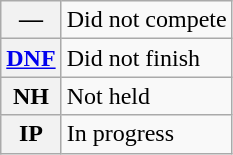<table class="wikitable">
<tr>
<th scope="row">—</th>
<td>Did not compete</td>
</tr>
<tr>
<th scope="row"><a href='#'>DNF</a></th>
<td>Did not finish</td>
</tr>
<tr>
<th scope="row">NH</th>
<td>Not held</td>
</tr>
<tr>
<th scope="row">IP</th>
<td>In progress</td>
</tr>
</table>
